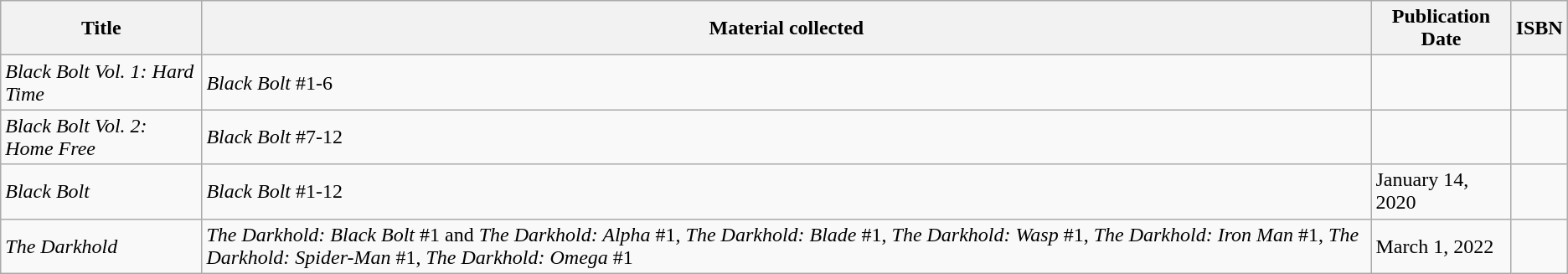<table class="wikitable">
<tr>
<th>Title</th>
<th>Material collected</th>
<th>Publication Date</th>
<th>ISBN</th>
</tr>
<tr>
<td><em>Black Bolt Vol. 1: Hard Time</em></td>
<td><em>Black Bolt</em> #1-6</td>
<td></td>
<td></td>
</tr>
<tr>
<td><em>Black Bolt Vol. 2: Home Free</em></td>
<td><em>Black Bolt</em> #7-12</td>
<td></td>
<td></td>
</tr>
<tr>
<td><em>Black Bolt</em></td>
<td><em>Black Bolt</em> #1-12</td>
<td>January 14, 2020</td>
<td></td>
</tr>
<tr>
<td><em>The Darkhold</em></td>
<td><em>The Darkhold: Black Bolt</em> #1 and <em>The Darkhold: Alpha</em> #1, <em>The Darkhold: Blade</em> #1, <em>The Darkhold: Wasp</em> #1, <em>The Darkhold: Iron Man</em> #1, <em>The Darkhold: Spider-Man</em> #1, <em>The Darkhold: Omega</em> #1</td>
<td>March 1, 2022</td>
<td></td>
</tr>
</table>
